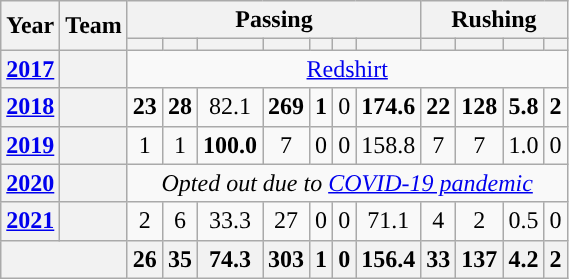<table class="wikitable" style="text-align:center;">
<tr>
<th rowspan="2">Year</th>
<th rowspan="2">Team</th>
<th colspan="7">Passing</th>
<th colspan="4">Rushing</th>
</tr>
<tr>
<th></th>
<th></th>
<th></th>
<th></th>
<th></th>
<th></th>
<th></th>
<th></th>
<th></th>
<th></th>
<th></th>
</tr>
<tr>
<th><a href='#'>2017</a></th>
<th><a href='#'></a></th>
<td colspan="11"><a href='#'>Redshirt</a></td>
</tr>
<tr>
<th><a href='#'>2018</a></th>
<th><a href='#'></a></th>
<td><strong>23</strong></td>
<td><strong>28</strong></td>
<td>82.1</td>
<td><strong>269</strong></td>
<td><strong>1</strong></td>
<td>0</td>
<td><strong>174.6</strong></td>
<td><strong>22</strong></td>
<td><strong>128</strong></td>
<td><strong>5.8</strong></td>
<td><strong>2</strong></td>
</tr>
<tr>
<th><a href='#'>2019</a></th>
<th><a href='#'></a></th>
<td>1</td>
<td>1</td>
<td><strong>100.0</strong></td>
<td>7</td>
<td>0</td>
<td>0</td>
<td>158.8</td>
<td>7</td>
<td>7</td>
<td>1.0</td>
<td>0</td>
</tr>
<tr>
<th><a href='#'>2020</a></th>
<th><a href='#'></a></th>
<td colspan="11"><em>Opted out due to <a href='#'>COVID-19 pandemic</a></em></td>
</tr>
<tr>
<th><a href='#'>2021</a></th>
<th><a href='#'></a></th>
<td>2</td>
<td>6</td>
<td>33.3</td>
<td>27</td>
<td>0</td>
<td>0</td>
<td>71.1</td>
<td>4</td>
<td>2</td>
<td>0.5</td>
<td>0</td>
</tr>
<tr>
<th colspan="2"></th>
<th>26</th>
<th>35</th>
<th>74.3</th>
<th>303</th>
<th>1</th>
<th>0</th>
<th>156.4</th>
<th>33</th>
<th>137</th>
<th>4.2</th>
<th>2</th>
</tr>
</table>
